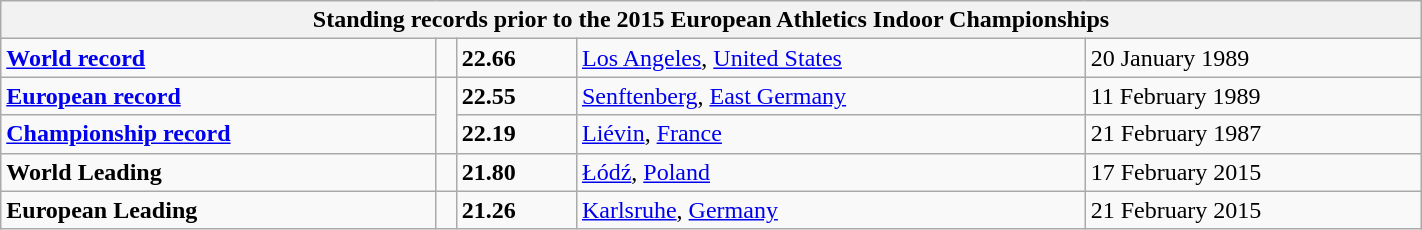<table class="wikitable" width=75%>
<tr>
<th colspan="5">Standing records prior to the 2015 European Athletics Indoor Championships</th>
</tr>
<tr>
<td><strong><a href='#'>World record</a></strong></td>
<td></td>
<td><strong>22.66</strong></td>
<td><a href='#'>Los Angeles</a>, <a href='#'>United States</a></td>
<td>20 January 1989</td>
</tr>
<tr>
<td><strong><a href='#'>European record</a></strong></td>
<td rowspan=2></td>
<td><strong>22.55</strong></td>
<td><a href='#'>Senftenberg</a>, <a href='#'>East Germany</a></td>
<td>11 February 1989</td>
</tr>
<tr>
<td><strong><a href='#'>Championship record</a></strong></td>
<td><strong>22.19</strong></td>
<td><a href='#'>Liévin</a>, <a href='#'>France</a></td>
<td>21 February 1987</td>
</tr>
<tr>
<td><strong>World Leading</strong></td>
<td></td>
<td><strong>21.80</strong></td>
<td><a href='#'>Łódź</a>, <a href='#'>Poland</a></td>
<td>17 February 2015</td>
</tr>
<tr>
<td><strong>European Leading</strong></td>
<td></td>
<td><strong>21.26</strong></td>
<td><a href='#'>Karlsruhe</a>, <a href='#'>Germany</a></td>
<td>21 February 2015</td>
</tr>
</table>
